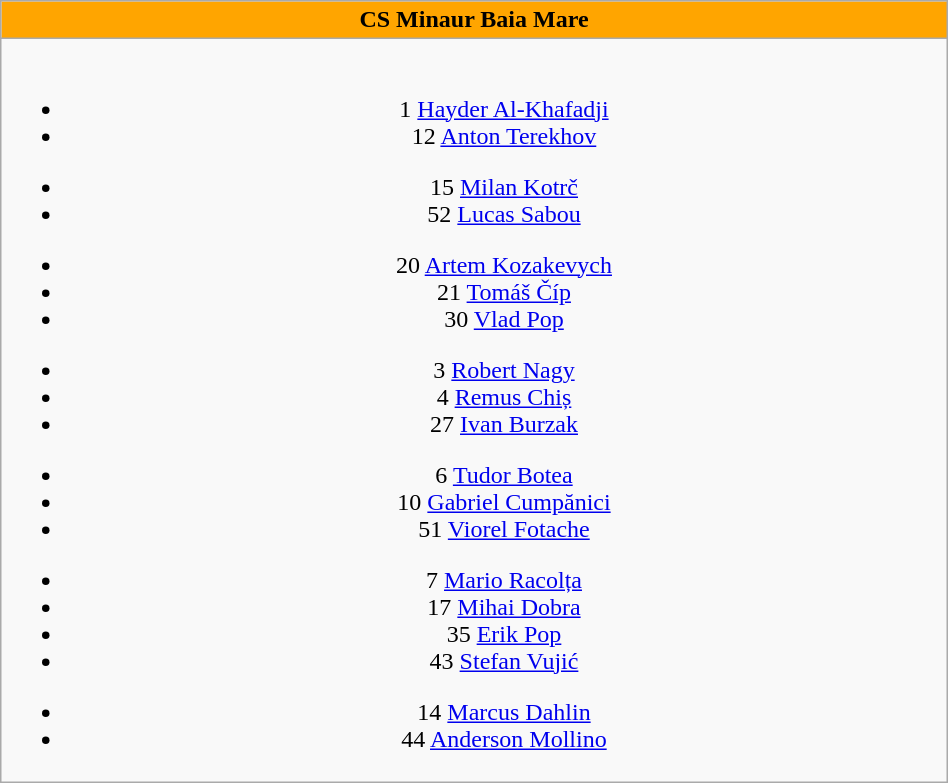<table class="wikitable" style="font-size:100%; text-align:center;" width=50%>
<tr>
<th colspan=5 style="background-color:orange;color:black;text-align:center;"> CS Minaur Baia Mare</th>
</tr>
<tr>
<td><br><ul><li>1  <a href='#'>Hayder Al-Khafadji</a></li><li>12  <a href='#'>Anton Terekhov</a></li></ul><ul><li>15  <a href='#'>Milan Kotrč</a></li><li>52  <a href='#'>Lucas Sabou</a></li></ul><ul><li>20  <a href='#'>Artem Kozakevych</a></li><li>21  <a href='#'>Tomáš Číp</a></li><li>30  <a href='#'>Vlad Pop</a></li></ul><ul><li>3  <a href='#'>Robert Nagy</a></li><li>4  <a href='#'>Remus Chiș</a></li><li>27  <a href='#'>Ivan Burzak</a></li></ul><ul><li>6  <a href='#'>Tudor Botea</a></li><li>10  <a href='#'>Gabriel Cumpănici</a></li><li>51  <a href='#'>Viorel Fotache</a></li></ul><ul><li>7  <a href='#'>Mario Racolța</a></li><li>17  <a href='#'>Mihai Dobra</a></li><li>35  <a href='#'>Erik Pop</a></li><li>43   <a href='#'>Stefan Vujić</a></li></ul><ul><li>14  <a href='#'>Marcus Dahlin</a></li><li>44  <a href='#'>Anderson Mollino</a></li></ul></td>
</tr>
</table>
